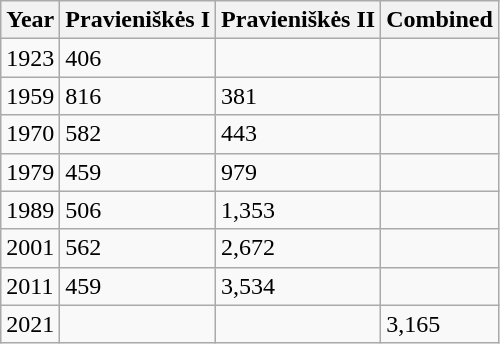<table class=wikitable>
<tr>
<th>Year</th>
<th>Pravieniškės I</th>
<th>Pravieniškės II</th>
<th>Combined</th>
</tr>
<tr>
<td>1923</td>
<td>406</td>
<td></td>
<td></td>
</tr>
<tr>
<td>1959</td>
<td>816</td>
<td>381</td>
<td></td>
</tr>
<tr>
<td>1970</td>
<td>582</td>
<td>443</td>
<td></td>
</tr>
<tr>
<td>1979</td>
<td>459</td>
<td>979</td>
<td></td>
</tr>
<tr>
<td>1989</td>
<td>506</td>
<td>1,353</td>
<td></td>
</tr>
<tr>
<td>2001</td>
<td>562</td>
<td>2,672</td>
<td></td>
</tr>
<tr>
<td>2011</td>
<td>459</td>
<td>3,534</td>
<td></td>
</tr>
<tr>
<td>2021</td>
<td></td>
<td></td>
<td>3,165</td>
</tr>
</table>
